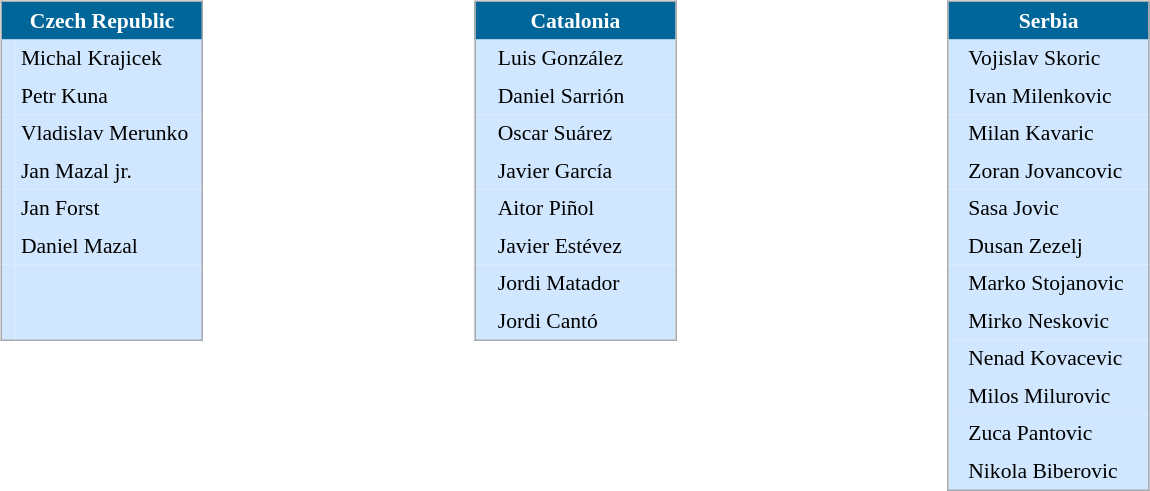<table width="100%" align=center>
<tr>
<td valign="top" width="22%"><br><table align=center cellpadding="4" cellspacing="0" style="background: #f9f9f9; border: 1px #aaa solid; border-collapse: collapse; font-size: 90%;" width=135>
<tr align=center bgcolor=#006699 style="color:white;">
<th width=100% colspan=2> Czech Republic</th>
</tr>
<tr align=left bgcolor=#d0e7ff>
<td></td>
<td>Michal Krajicek</td>
</tr>
<tr align=left bgcolor=#d0e7ff>
<td></td>
<td>Petr Kuna</td>
</tr>
<tr align=left bgcolor=#d0e7ff>
<td></td>
<td>Vladislav Merunko</td>
</tr>
<tr align=left bgcolor=#d0e7ff>
<td></td>
<td>Jan Mazal jr.</td>
</tr>
<tr align=left bgcolor=#d0e7ff>
<td></td>
<td>Jan Forst</td>
</tr>
<tr align=left bgcolor=#d0e7ff>
<td></td>
<td>Daniel Mazal</td>
</tr>
<tr align=left bgcolor=#d0e7ff>
<td></td>
<td> </td>
</tr>
<tr align=left bgcolor=#d0e7ff>
<td></td>
<td> </td>
</tr>
</table>
</td>
<td valign="top" width="22%"><br><table align=center cellpadding="4" cellspacing="0" style="background: #f9f9f9; border: 1px #aaa solid; border-collapse: collapse; font-size: 90%;" width=135>
<tr align=center bgcolor=#006699 style="color:white;">
<th width=100% colspan=2> Catalonia</th>
</tr>
<tr align=left bgcolor=#d0e7ff>
<td></td>
<td>Luis González</td>
</tr>
<tr align=left bgcolor=#d0e7ff>
<td></td>
<td>Daniel Sarrión</td>
</tr>
<tr align=left bgcolor=#d0e7ff>
<td></td>
<td>Oscar Suárez</td>
</tr>
<tr align=left bgcolor=#d0e7ff>
<td></td>
<td>Javier García</td>
</tr>
<tr align=left bgcolor=#d0e7ff>
<td></td>
<td>Aitor Piñol</td>
</tr>
<tr align=left bgcolor=#d0e7ff>
<td></td>
<td>Javier Estévez</td>
</tr>
<tr align=left bgcolor=#d0e7ff>
<td></td>
<td>Jordi Matador</td>
</tr>
<tr align=left bgcolor=#d0e7ff>
<td></td>
<td>Jordi Cantó</td>
</tr>
</table>
</td>
<td valign="top" width="22%"><br><table align=center cellpadding="4" cellspacing="0" style="background: #f9f9f9; border: 1px #aaa solid; border-collapse: collapse; font-size: 90%;" width=135>
<tr align=center bgcolor=#006699 style="color:white;">
<th width=100% colspan=2> Serbia</th>
</tr>
<tr align=left bgcolor=#d0e7ff>
<td></td>
<td>Vojislav Skoric</td>
</tr>
<tr align=left bgcolor=#d0e7ff>
<td></td>
<td>Ivan Milenkovic</td>
</tr>
<tr align=left bgcolor=#d0e7ff>
<td></td>
<td>Milan Kavaric</td>
</tr>
<tr align=left bgcolor=#d0e7ff>
<td></td>
<td>Zoran Jovancovic</td>
</tr>
<tr align=left bgcolor=#d0e7ff>
<td></td>
<td>Sasa Jovic</td>
</tr>
<tr align=left bgcolor=#d0e7ff>
<td></td>
<td>Dusan Zezelj</td>
</tr>
<tr align=left bgcolor=#d0e7ff>
<td></td>
<td>Marko Stojanovic</td>
</tr>
<tr align=left bgcolor=#d0e7ff>
<td></td>
<td>Mirko Neskovic</td>
</tr>
<tr align=left bgcolor=#d0e7ff>
<td></td>
<td>Nenad Kovacevic</td>
</tr>
<tr align=left bgcolor=#d0e7ff>
<td></td>
<td>Milos Milurovic</td>
</tr>
<tr align=left bgcolor=#d0e7ff>
<td></td>
<td>Zuca Pantovic</td>
</tr>
<tr align=left bgcolor=#d0e7ff>
<td></td>
<td>Nikola Biberovic</td>
</tr>
</table>
</td>
<td valign="top" width="22%"><br> </td>
</tr>
</table>
